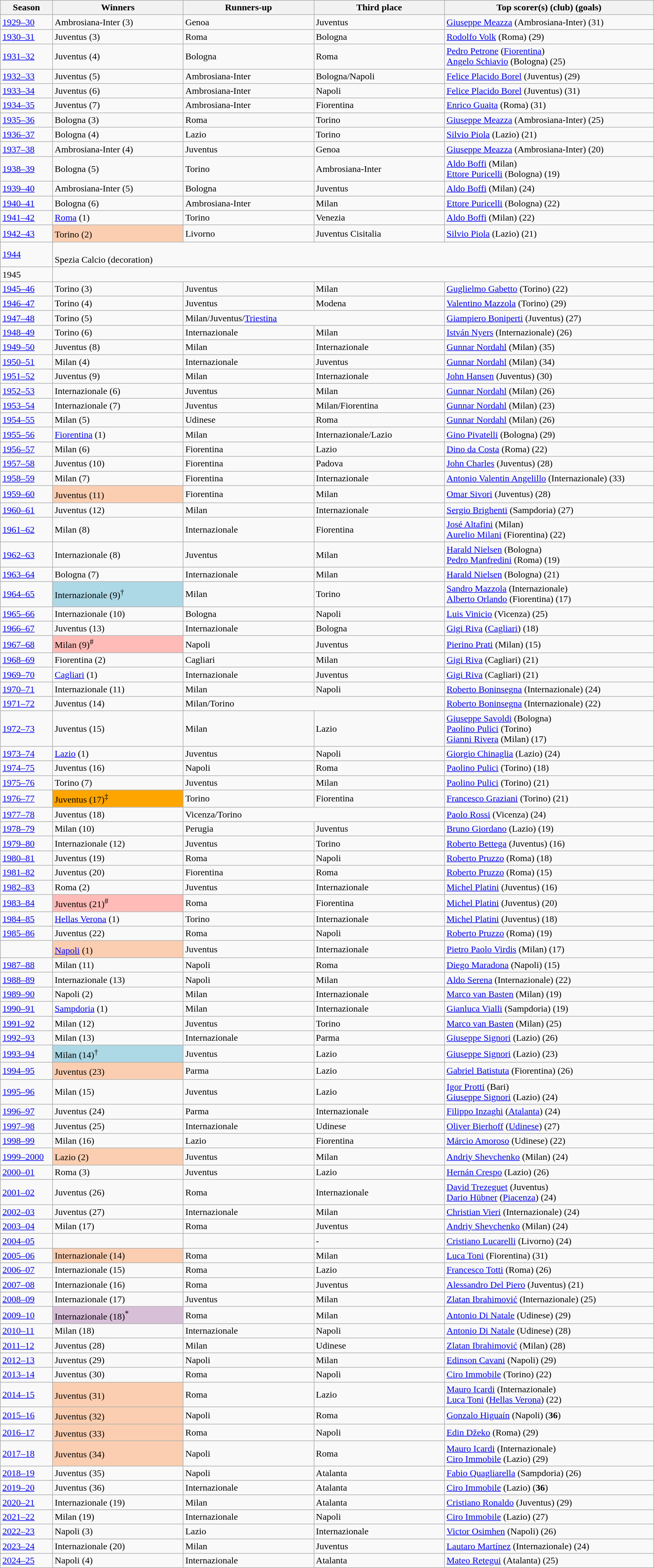<table class="wikitable" width=90%;>
<tr>
<th width=8%>Season</th>
<th width=20%>Winners</th>
<th width=20%>Runners-up</th>
<th width=20%>Third place</th>
<th width=35%>Top scorer(s) (club) (goals)</th>
</tr>
<tr>
<td><a href='#'>1929–30</a></td>
<td>Ambrosiana-Inter (3)</td>
<td>Genoa</td>
<td>Juventus</td>
<td> <a href='#'>Giuseppe Meazza</a> (Ambrosiana-Inter) (31)</td>
</tr>
<tr>
<td><a href='#'>1930–31</a></td>
<td>Juventus (3)</td>
<td>Roma</td>
<td>Bologna</td>
<td> <a href='#'>Rodolfo Volk</a> (Roma) (29)</td>
</tr>
<tr>
<td><a href='#'>1931–32</a></td>
<td>Juventus (4)</td>
<td>Bologna</td>
<td>Roma</td>
<td> <a href='#'>Pedro Petrone</a> (<a href='#'>Fiorentina</a>) <br>  <a href='#'>Angelo Schiavio</a> (Bologna) (25)</td>
</tr>
<tr>
<td><a href='#'>1932–33</a></td>
<td>Juventus (5)</td>
<td>Ambrosiana-Inter</td>
<td>Bologna/Napoli</td>
<td> <a href='#'>Felice Placido Borel</a> (Juventus) (29)</td>
</tr>
<tr>
<td><a href='#'>1933–34</a></td>
<td>Juventus (6)</td>
<td>Ambrosiana-Inter</td>
<td>Napoli</td>
<td> <a href='#'>Felice Placido Borel</a> (Juventus) (31)</td>
</tr>
<tr>
<td><a href='#'>1934–35</a></td>
<td>Juventus (7)</td>
<td>Ambrosiana-Inter</td>
<td>Fiorentina</td>
<td> <a href='#'>Enrico Guaita</a> (Roma) (31)</td>
</tr>
<tr>
<td><a href='#'>1935–36</a></td>
<td>Bologna (3)</td>
<td>Roma</td>
<td>Torino</td>
<td> <a href='#'>Giuseppe Meazza</a> (Ambrosiana-Inter) (25)</td>
</tr>
<tr>
<td><a href='#'>1936–37</a></td>
<td>Bologna (4)</td>
<td>Lazio</td>
<td>Torino</td>
<td> <a href='#'>Silvio Piola</a> (Lazio) (21)</td>
</tr>
<tr>
<td><a href='#'>1937–38</a></td>
<td>Ambrosiana-Inter (4)</td>
<td>Juventus</td>
<td>Genoa</td>
<td> <a href='#'>Giuseppe Meazza</a> (Ambrosiana-Inter) (20)</td>
</tr>
<tr>
<td><a href='#'>1938–39</a></td>
<td>Bologna (5)</td>
<td>Torino</td>
<td>Ambrosiana-Inter</td>
<td> <a href='#'>Aldo Boffi</a> (Milan) <br>  <a href='#'>Ettore Puricelli</a> (Bologna) (19)</td>
</tr>
<tr>
<td><a href='#'>1939–40</a></td>
<td>Ambrosiana-Inter (5)</td>
<td>Bologna</td>
<td>Juventus</td>
<td> <a href='#'>Aldo Boffi</a> (Milan) (24)</td>
</tr>
<tr>
<td><a href='#'>1940–41</a></td>
<td>Bologna (6)</td>
<td>Ambrosiana-Inter</td>
<td>Milan</td>
<td> <a href='#'>Ettore Puricelli</a> (Bologna) (22)</td>
</tr>
<tr>
<td><a href='#'>1941–42</a></td>
<td><a href='#'>Roma</a> (1)</td>
<td>Torino</td>
<td>Venezia</td>
<td> <a href='#'>Aldo Boffi</a> (Milan) (22)</td>
</tr>
<tr>
<td><a href='#'>1942–43</a></td>
<td bgcolor=#FBCEB1>Torino (2)<sup></sup></td>
<td>Livorno</td>
<td>Juventus Cisitalia</td>
<td> <a href='#'>Silvio Piola</a> (Lazio) (21)</td>
</tr>
<tr>
<td><a href='#'>1944</a></td>
<td colspan="4"><br>Spezia Calcio (decoration)</td>
</tr>
<tr>
<td>1945</td>
<td colspan="4"></td>
</tr>
<tr>
<td><a href='#'>1945–46</a></td>
<td>Torino (3)</td>
<td>Juventus</td>
<td>Milan</td>
<td> <a href='#'>Guglielmo Gabetto</a> (Torino) (22)</td>
</tr>
<tr>
<td><a href='#'>1946–47</a></td>
<td>Torino (4)</td>
<td>Juventus</td>
<td>Modena</td>
<td> <a href='#'>Valentino Mazzola</a> (Torino) (29)</td>
</tr>
<tr>
<td><a href='#'>1947–48</a></td>
<td>Torino (5)</td>
<td colspan="2">Milan/Juventus/<a href='#'>Triestina</a></td>
<td> <a href='#'>Giampiero Boniperti</a> (Juventus) (27)</td>
</tr>
<tr>
<td><a href='#'>1948–49</a></td>
<td>Torino (6)</td>
<td>Internazionale</td>
<td>Milan</td>
<td> <a href='#'>István Nyers</a> (Internazionale) (26)</td>
</tr>
<tr>
<td><a href='#'>1949–50</a></td>
<td>Juventus (8)</td>
<td>Milan</td>
<td>Internazionale</td>
<td> <a href='#'>Gunnar Nordahl</a> (Milan) (35)</td>
</tr>
<tr>
<td><a href='#'>1950–51</a></td>
<td>Milan (4)</td>
<td>Internazionale</td>
<td>Juventus</td>
<td> <a href='#'>Gunnar Nordahl</a> (Milan) (34)</td>
</tr>
<tr>
<td><a href='#'>1951–52</a></td>
<td>Juventus (9)</td>
<td>Milan</td>
<td>Internazionale</td>
<td> <a href='#'>John Hansen</a> (Juventus) (30)</td>
</tr>
<tr>
<td><a href='#'>1952–53</a></td>
<td>Internazionale (6)</td>
<td>Juventus</td>
<td>Milan</td>
<td> <a href='#'>Gunnar Nordahl</a> (Milan) (26)</td>
</tr>
<tr>
<td><a href='#'>1953–54</a></td>
<td>Internazionale (7)</td>
<td>Juventus</td>
<td>Milan/Fiorentina</td>
<td> <a href='#'>Gunnar Nordahl</a> (Milan) (23)</td>
</tr>
<tr>
<td><a href='#'>1954–55</a></td>
<td>Milan (5)</td>
<td>Udinese</td>
<td>Roma</td>
<td> <a href='#'>Gunnar Nordahl</a> (Milan) (26)</td>
</tr>
<tr>
<td><a href='#'>1955–56</a></td>
<td><a href='#'>Fiorentina</a> (1)</td>
<td>Milan</td>
<td>Internazionale/Lazio</td>
<td> <a href='#'>Gino Pivatelli</a> (Bologna) (29)</td>
</tr>
<tr>
<td><a href='#'>1956–57</a></td>
<td>Milan (6)</td>
<td>Fiorentina</td>
<td>Lazio</td>
<td> <a href='#'>Dino da Costa</a> (Roma) (22)</td>
</tr>
<tr>
<td><a href='#'>1957–58</a></td>
<td>Juventus (10)</td>
<td>Fiorentina</td>
<td>Padova</td>
<td> <a href='#'>John Charles</a> (Juventus) (28)</td>
</tr>
<tr>
<td><a href='#'>1958–59</a></td>
<td>Milan (7)</td>
<td>Fiorentina</td>
<td>Internazionale</td>
<td> <a href='#'>Antonio Valentin Angelillo</a> (Internazionale) (33)</td>
</tr>
<tr>
<td><a href='#'>1959–60</a></td>
<td bgcolor=#FBCEB1>Juventus (11)<sup></sup></td>
<td>Fiorentina</td>
<td>Milan</td>
<td> <a href='#'>Omar Sivori</a> (Juventus) (28)</td>
</tr>
<tr>
<td><a href='#'>1960–61</a></td>
<td>Juventus (12)</td>
<td>Milan</td>
<td>Internazionale</td>
<td> <a href='#'>Sergio Brighenti</a> (Sampdoria) (27)</td>
</tr>
<tr>
<td><a href='#'>1961–62</a></td>
<td>Milan (8)</td>
<td>Internazionale</td>
<td>Fiorentina</td>
<td> <a href='#'>José Altafini</a> (Milan)<br>  <a href='#'>Aurelio Milani</a> (Fiorentina) (22)</td>
</tr>
<tr>
<td><a href='#'>1962–63</a></td>
<td>Internazionale (8)</td>
<td>Juventus</td>
<td>Milan</td>
<td> <a href='#'>Harald Nielsen</a> (Bologna) <br>  <a href='#'>Pedro Manfredini</a> (Roma) (19)</td>
</tr>
<tr>
<td><a href='#'>1963–64</a></td>
<td>Bologna (7)</td>
<td>Internazionale</td>
<td>Milan</td>
<td> <a href='#'>Harald Nielsen</a> (Bologna) (21)</td>
</tr>
<tr>
<td><a href='#'>1964–65</a></td>
<td bgcolor=#add8e6>Internazionale (9)<sup>†</sup></td>
<td>Milan</td>
<td>Torino</td>
<td> <a href='#'>Sandro Mazzola</a> (Internazionale) <br>  <a href='#'>Alberto Orlando</a> (Fiorentina) (17)</td>
</tr>
<tr>
<td><a href='#'>1965–66</a></td>
<td>Internazionale (10)</td>
<td>Bologna</td>
<td>Napoli</td>
<td> <a href='#'>Luis Vinicio</a> (Vicenza) (25)</td>
</tr>
<tr>
<td><a href='#'>1966–67</a></td>
<td>Juventus (13)</td>
<td>Internazionale</td>
<td>Bologna</td>
<td> <a href='#'>Gigi Riva</a> (<a href='#'>Cagliari</a>) (18)</td>
</tr>
<tr>
<td><a href='#'>1967–68</a></td>
<td bgcolor=#FFBBB7>Milan (9)<sup>#</sup></td>
<td>Napoli</td>
<td>Juventus</td>
<td> <a href='#'>Pierino Prati</a> (Milan) (15)</td>
</tr>
<tr>
<td><a href='#'>1968–69</a></td>
<td>Fiorentina (2)</td>
<td>Cagliari</td>
<td>Milan</td>
<td> <a href='#'>Gigi Riva</a> (Cagliari) (21)</td>
</tr>
<tr>
<td><a href='#'>1969–70</a></td>
<td><a href='#'>Cagliari</a> (1)</td>
<td>Internazionale</td>
<td>Juventus</td>
<td> <a href='#'>Gigi Riva</a> (Cagliari) (21)</td>
</tr>
<tr>
<td><a href='#'>1970–71</a></td>
<td>Internazionale (11)</td>
<td>Milan</td>
<td>Napoli</td>
<td> <a href='#'>Roberto Boninsegna</a> (Internazionale) (24)</td>
</tr>
<tr>
<td><a href='#'>1971–72</a></td>
<td>Juventus (14)</td>
<td colspan="2">Milan/Torino</td>
<td> <a href='#'>Roberto Boninsegna</a> (Internazionale) (22)</td>
</tr>
<tr>
<td><a href='#'>1972–73</a></td>
<td>Juventus (15)</td>
<td>Milan</td>
<td>Lazio</td>
<td> <a href='#'>Giuseppe Savoldi</a> (Bologna) <br>  <a href='#'>Paolino Pulici</a> (Torino) <br>  <a href='#'>Gianni Rivera</a> (Milan) (17)</td>
</tr>
<tr>
<td><a href='#'>1973–74</a></td>
<td><a href='#'>Lazio</a> (1)</td>
<td>Juventus</td>
<td>Napoli</td>
<td> <a href='#'>Giorgio Chinaglia</a> (Lazio) (24)</td>
</tr>
<tr>
<td><a href='#'>1974–75</a></td>
<td>Juventus (16)</td>
<td>Napoli</td>
<td>Roma</td>
<td> <a href='#'>Paolino Pulici</a> (Torino) (18)</td>
</tr>
<tr>
<td><a href='#'>1975–76</a></td>
<td>Torino (7)</td>
<td>Juventus</td>
<td>Milan</td>
<td> <a href='#'>Paolino Pulici</a> (Torino) (21)</td>
</tr>
<tr>
<td><a href='#'>1976–77</a></td>
<td bgcolor=#ffa500>Juventus (17)<sup>‡</sup></td>
<td>Torino</td>
<td>Fiorentina</td>
<td> <a href='#'>Francesco Graziani</a> (Torino) (21)</td>
</tr>
<tr>
<td><a href='#'>1977–78</a></td>
<td>Juventus (18)</td>
<td colspan="2">Vicenza/Torino</td>
<td> <a href='#'>Paolo Rossi</a> (Vicenza) (24)</td>
</tr>
<tr>
<td><a href='#'>1978–79</a></td>
<td>Milan (10)</td>
<td>Perugia</td>
<td>Juventus</td>
<td> <a href='#'>Bruno Giordano</a> (Lazio) (19)</td>
</tr>
<tr>
<td><a href='#'>1979–80</a></td>
<td>Internazionale (12)</td>
<td>Juventus</td>
<td>Torino</td>
<td> <a href='#'>Roberto Bettega</a> (Juventus) (16)</td>
</tr>
<tr>
<td><a href='#'>1980–81</a></td>
<td>Juventus (19)</td>
<td>Roma</td>
<td>Napoli</td>
<td> <a href='#'>Roberto Pruzzo</a> (Roma) (18)</td>
</tr>
<tr>
<td><a href='#'>1981–82</a></td>
<td>Juventus (20)</td>
<td>Fiorentina</td>
<td>Roma</td>
<td> <a href='#'>Roberto Pruzzo</a> (Roma) (15)</td>
</tr>
<tr>
<td><a href='#'>1982–83</a></td>
<td>Roma (2)</td>
<td>Juventus</td>
<td>Internazionale</td>
<td> <a href='#'>Michel Platini</a> (Juventus) (16)</td>
</tr>
<tr>
<td><a href='#'>1983–84</a></td>
<td bgcolor=#FFBBB7>Juventus (21)<sup>#</sup></td>
<td>Roma</td>
<td>Fiorentina</td>
<td> <a href='#'>Michel Platini</a> (Juventus) (20)</td>
</tr>
<tr>
<td><a href='#'>1984–85</a></td>
<td><a href='#'>Hellas Verona</a> (1)</td>
<td>Torino</td>
<td>Internazionale</td>
<td> <a href='#'>Michel Platini</a> (Juventus) (18)</td>
</tr>
<tr>
<td><a href='#'>1985–86</a></td>
<td>Juventus (22)</td>
<td>Roma</td>
<td>Napoli</td>
<td> <a href='#'>Roberto Pruzzo</a> (Roma) (19)</td>
</tr>
<tr>
<td></td>
<td bgcolor=#FBCEB1><a href='#'>Napoli</a> (1)<sup></sup></td>
<td>Juventus</td>
<td>Internazionale</td>
<td> <a href='#'>Pietro Paolo Virdis</a> (Milan) (17)</td>
</tr>
<tr>
<td><a href='#'>1987–88</a></td>
<td>Milan (11)</td>
<td>Napoli</td>
<td>Roma</td>
<td> <a href='#'>Diego Maradona</a> (Napoli) (15)</td>
</tr>
<tr>
<td><a href='#'>1988–89</a></td>
<td>Internazionale (13)</td>
<td>Napoli</td>
<td>Milan</td>
<td> <a href='#'>Aldo Serena</a> (Internazionale) (22)</td>
</tr>
<tr>
<td><a href='#'>1989–90</a></td>
<td>Napoli (2)</td>
<td>Milan</td>
<td>Internazionale</td>
<td> <a href='#'>Marco van Basten</a> (Milan) (19)</td>
</tr>
<tr>
<td><a href='#'>1990–91</a></td>
<td><a href='#'>Sampdoria</a> (1)</td>
<td>Milan</td>
<td>Internazionale</td>
<td> <a href='#'>Gianluca Vialli</a> (Sampdoria) (19)</td>
</tr>
<tr>
<td><a href='#'>1991–92</a></td>
<td>Milan (12)</td>
<td>Juventus</td>
<td>Torino</td>
<td> <a href='#'>Marco van Basten</a> (Milan) (25)</td>
</tr>
<tr>
<td><a href='#'>1992–93</a></td>
<td>Milan (13)</td>
<td>Internazionale</td>
<td>Parma</td>
<td> <a href='#'>Giuseppe Signori</a> (Lazio) (26)</td>
</tr>
<tr>
<td><a href='#'>1993–94</a></td>
<td bgcolor=#add8e6>Milan (14)<sup>†</sup></td>
<td>Juventus</td>
<td>Lazio</td>
<td> <a href='#'>Giuseppe Signori</a> (Lazio) (23)</td>
</tr>
<tr>
<td><a href='#'>1994–95</a></td>
<td bgcolor=#FBCEB1>Juventus (23)<sup></sup></td>
<td>Parma</td>
<td>Lazio</td>
<td> <a href='#'>Gabriel Batistuta</a> (Fiorentina) (26)</td>
</tr>
<tr>
<td><a href='#'>1995–96</a></td>
<td>Milan (15)</td>
<td>Juventus</td>
<td>Lazio</td>
<td> <a href='#'>Igor Protti</a> (Bari) <br>  <a href='#'>Giuseppe Signori</a> (Lazio) (24)</td>
</tr>
<tr>
<td><a href='#'>1996–97</a></td>
<td>Juventus (24)</td>
<td>Parma</td>
<td>Internazionale</td>
<td> <a href='#'>Filippo Inzaghi</a> (<a href='#'>Atalanta</a>) (24)</td>
</tr>
<tr>
<td><a href='#'>1997–98</a></td>
<td>Juventus (25)</td>
<td>Internazionale</td>
<td>Udinese</td>
<td> <a href='#'>Oliver Bierhoff</a> (<a href='#'>Udinese</a>) (27)</td>
</tr>
<tr>
<td><a href='#'>1998–99</a></td>
<td>Milan (16)</td>
<td>Lazio</td>
<td>Fiorentina</td>
<td> <a href='#'>Márcio Amoroso</a> (Udinese) (22)</td>
</tr>
<tr>
<td><a href='#'>1999–2000</a></td>
<td bgcolor=#FBCEB1>Lazio (2)<sup></sup></td>
<td>Juventus</td>
<td>Milan</td>
<td> <a href='#'>Andriy Shevchenko</a> (Milan) (24)</td>
</tr>
<tr>
<td><a href='#'>2000–01</a></td>
<td>Roma (3)</td>
<td>Juventus</td>
<td>Lazio</td>
<td> <a href='#'>Hernán Crespo</a> (Lazio) (26)</td>
</tr>
<tr>
<td><a href='#'>2001–02</a></td>
<td>Juventus (26)</td>
<td>Roma</td>
<td>Internazionale</td>
<td> <a href='#'>David Trezeguet</a> (Juventus) <br>  <a href='#'>Dario Hübner</a> (<a href='#'>Piacenza</a>) (24)</td>
</tr>
<tr>
<td><a href='#'>2002–03</a></td>
<td>Juventus (27)</td>
<td>Internazionale</td>
<td>Milan</td>
<td> <a href='#'>Christian Vieri</a> (Internazionale) (24)</td>
</tr>
<tr>
<td><a href='#'>2003–04</a></td>
<td>Milan (17)</td>
<td>Roma</td>
<td>Juventus</td>
<td> <a href='#'>Andriy Shevchenko</a> (Milan) (24)</td>
</tr>
<tr>
<td><a href='#'>2004–05</a></td>
<td><em></td>
<td></td>
<td>-</td>
<td> <a href='#'>Cristiano Lucarelli</a> (Livorno) (24)</td>
</tr>
<tr>
<td><a href='#'>2005–06</a></td>
<td bgcolor=#FBCEB1>Internazionale (14)</td>
<td>Roma</td>
<td>Milan</td>
<td> <a href='#'>Luca Toni</a> (Fiorentina) (31)</td>
</tr>
<tr>
<td><a href='#'>2006–07</a></td>
<td>Internazionale (15)</td>
<td>Roma</td>
<td>Lazio</td>
<td> <a href='#'>Francesco Totti</a> (Roma) (26)</td>
</tr>
<tr>
<td><a href='#'>2007–08</a></td>
<td>Internazionale (16)</td>
<td>Roma</td>
<td>Juventus</td>
<td> <a href='#'>Alessandro Del Piero</a> (Juventus) (21)</td>
</tr>
<tr>
<td><a href='#'>2008–09</a></td>
<td>Internazionale (17)</td>
<td>Juventus</td>
<td>Milan</td>
<td> <a href='#'>Zlatan Ibrahimović</a> (Internazionale) (25)</td>
</tr>
<tr>
<td><a href='#'>2009–10</a></td>
<td bgcolor=#D8BFD8>Internazionale (18)<sup>*</sup></td>
<td>Roma</td>
<td>Milan</td>
<td> <a href='#'>Antonio Di Natale</a> (Udinese) (29)</td>
</tr>
<tr>
<td><a href='#'>2010–11</a></td>
<td>Milan (18)</td>
<td>Internazionale</td>
<td>Napoli</td>
<td> <a href='#'>Antonio Di Natale</a> (Udinese) (28)</td>
</tr>
<tr>
<td><a href='#'>2011–12</a></td>
<td>Juventus (28)</td>
<td>Milan</td>
<td>Udinese</td>
<td> <a href='#'>Zlatan Ibrahimović</a> (Milan) (28)</td>
</tr>
<tr>
<td><a href='#'>2012–13</a></td>
<td>Juventus (29)</td>
<td>Napoli</td>
<td>Milan</td>
<td> <a href='#'>Edinson Cavani</a> (Napoli) (29)</td>
</tr>
<tr>
<td><a href='#'>2013–14</a></td>
<td>Juventus (30)</td>
<td>Roma</td>
<td>Napoli</td>
<td> <a href='#'>Ciro Immobile</a> (Torino) (22)</td>
</tr>
<tr>
<td><a href='#'>2014–15</a></td>
<td bgcolor=#FBCEB1>Juventus (31)<sup></sup></td>
<td>Roma</td>
<td>Lazio</td>
<td> <a href='#'>Mauro Icardi</a> (Internazionale) <br>  <a href='#'>Luca Toni</a> (<a href='#'>Hellas Verona</a>) (22)</td>
</tr>
<tr>
<td><a href='#'>2015–16</a></td>
<td bgcolor=#FBCEB1>Juventus (32)<sup></sup></td>
<td>Napoli</td>
<td>Roma</td>
<td> <a href='#'>Gonzalo Higuaín</a> (Napoli) (<strong>36</strong>)</td>
</tr>
<tr>
<td><a href='#'>2016–17</a></td>
<td bgcolor=#FBCEB1>Juventus (33)<sup></sup></td>
<td>Roma</td>
<td>Napoli</td>
<td> <a href='#'>Edin Džeko</a> (Roma) (29)</td>
</tr>
<tr>
<td><a href='#'>2017–18</a></td>
<td bgcolor=#FBCEB1>Juventus (34)<sup></sup></td>
<td>Napoli</td>
<td>Roma</td>
<td> <a href='#'>Mauro Icardi</a> (Internazionale) <br>  <a href='#'>Ciro Immobile</a> (Lazio) (29)</td>
</tr>
<tr>
<td><a href='#'>2018–19</a></td>
<td>Juventus (35)</td>
<td>Napoli</td>
<td>Atalanta</td>
<td> <a href='#'>Fabio Quagliarella</a> (Sampdoria) (26)</td>
</tr>
<tr>
<td><a href='#'>2019–20</a></td>
<td>Juventus (36)</td>
<td>Internazionale</td>
<td>Atalanta</td>
<td> <a href='#'>Ciro Immobile</a> (Lazio) (<strong>36</strong>)</td>
</tr>
<tr>
<td><a href='#'>2020–21</a></td>
<td>Internazionale (19)</td>
<td>Milan</td>
<td>Atalanta</td>
<td> <a href='#'>Cristiano Ronaldo</a> (Juventus) (29)</td>
</tr>
<tr>
<td><a href='#'>2021–22</a></td>
<td>Milan (19)</td>
<td>Internazionale</td>
<td>Napoli</td>
<td> <a href='#'>Ciro Immobile</a> (Lazio) (27)</td>
</tr>
<tr>
<td><a href='#'>2022–23</a></td>
<td>Napoli (3)</td>
<td>Lazio</td>
<td>Internazionale</td>
<td> <a href='#'>Victor Osimhen</a> (Napoli) (26)</td>
</tr>
<tr>
<td><a href='#'>2023–24</a></td>
<td>Internazionale (20)</td>
<td>Milan</td>
<td>Juventus</td>
<td> <a href='#'>Lautaro Martínez</a> (Internazionale) (24)</td>
</tr>
<tr>
<td><a href='#'>2024–25</a></td>
<td>Napoli (4)</td>
<td>Internazionale</td>
<td>Atalanta</td>
<td> <a href='#'>Mateo Retegui</a> (Atalanta) (25)</td>
</tr>
</table>
